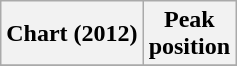<table class="wikitable plainrowheaders" style="text-align:center">
<tr>
<th scope="col">Chart (2012)</th>
<th scope="col">Peak<br>position</th>
</tr>
<tr>
</tr>
</table>
